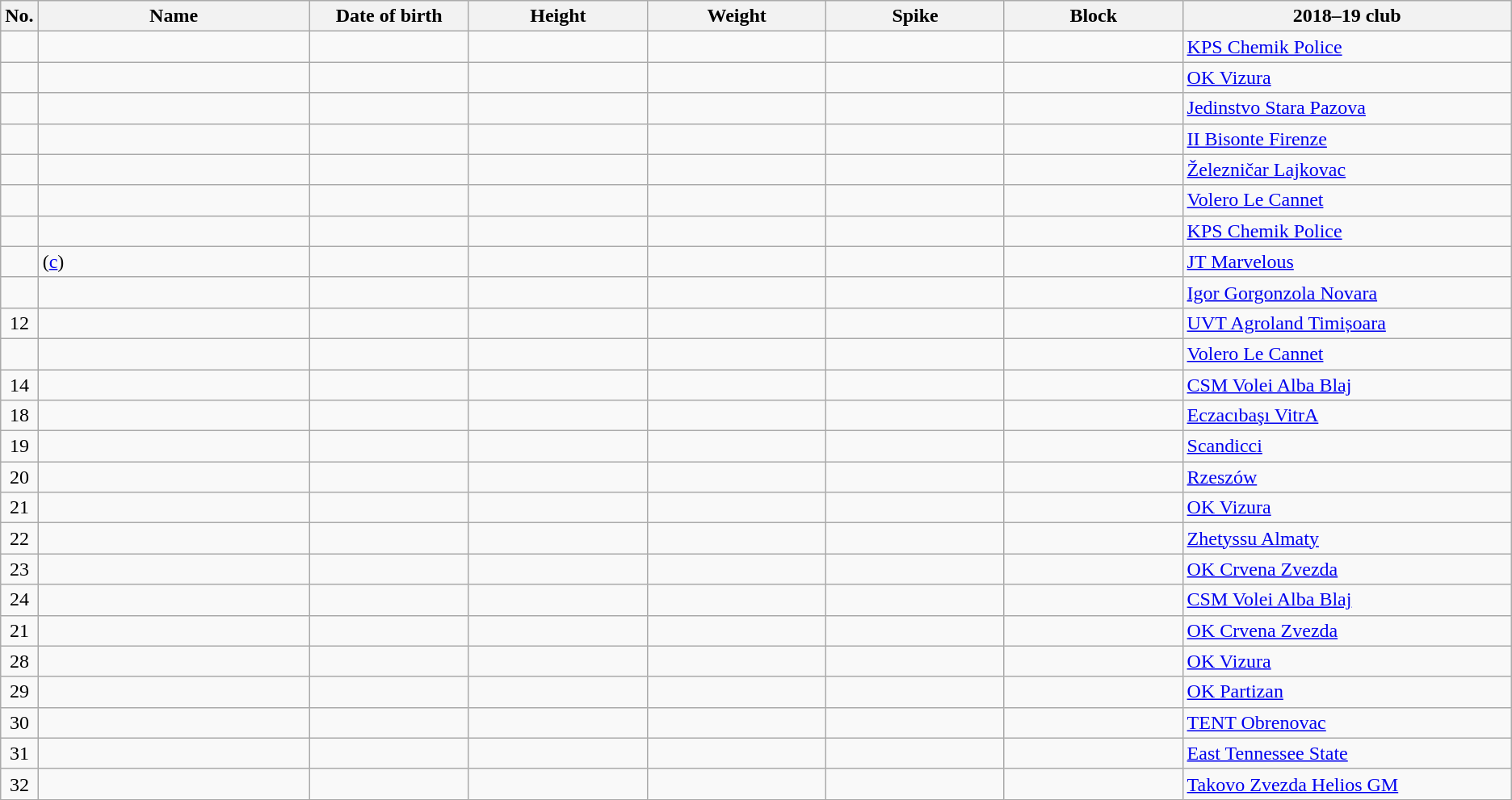<table class="wikitable sortable" style="font-size:100%; text-align:center;">
<tr>
<th>No.</th>
<th style="width:14em">Name</th>
<th style="width:8em">Date of birth</th>
<th style="width:9em">Height</th>
<th style="width:9em">Weight</th>
<th style="width:9em">Spike</th>
<th style="width:9em">Block</th>
<th style="width:17em">2018–19 club</th>
</tr>
<tr>
<td></td>
<td align=left></td>
<td align=right></td>
<td></td>
<td></td>
<td></td>
<td></td>
<td align=left> <a href='#'>KPS Chemik Police</a></td>
</tr>
<tr>
<td></td>
<td align=left></td>
<td align=right></td>
<td></td>
<td></td>
<td></td>
<td></td>
<td align=left> <a href='#'>OK Vizura</a></td>
</tr>
<tr>
<td></td>
<td align=left></td>
<td align=right></td>
<td></td>
<td></td>
<td></td>
<td></td>
<td align=left> <a href='#'>Jedinstvo Stara Pazova</a></td>
</tr>
<tr>
<td></td>
<td align=left></td>
<td align=right></td>
<td></td>
<td></td>
<td></td>
<td></td>
<td align=left> <a href='#'>II Bisonte Firenze</a></td>
</tr>
<tr>
<td></td>
<td align=left></td>
<td align=right></td>
<td></td>
<td></td>
<td></td>
<td></td>
<td align=left> <a href='#'>Železničar Lajkovac</a></td>
</tr>
<tr>
<td></td>
<td align=left></td>
<td align=right></td>
<td></td>
<td></td>
<td></td>
<td></td>
<td align=left> <a href='#'>Volero Le Cannet</a></td>
</tr>
<tr>
<td></td>
<td align=left></td>
<td align=right></td>
<td></td>
<td></td>
<td></td>
<td></td>
<td align=left> <a href='#'>KPS Chemik Police</a></td>
</tr>
<tr>
<td></td>
<td align=left> (<a href='#'>c</a>)</td>
<td align=right></td>
<td></td>
<td></td>
<td></td>
<td></td>
<td align=left> <a href='#'>JT Marvelous</a></td>
</tr>
<tr>
<td></td>
<td align=left></td>
<td align=right></td>
<td></td>
<td></td>
<td></td>
<td></td>
<td align=left> <a href='#'>Igor Gorgonzola Novara</a></td>
</tr>
<tr>
<td>12</td>
<td align=left></td>
<td align=right></td>
<td></td>
<td></td>
<td></td>
<td></td>
<td align=left> <a href='#'>UVT Agroland Timișoara</a></td>
</tr>
<tr>
<td></td>
<td align=left></td>
<td align=right></td>
<td></td>
<td></td>
<td></td>
<td></td>
<td align=left> <a href='#'>Volero Le Cannet</a></td>
</tr>
<tr>
<td>14</td>
<td align=left></td>
<td align=right></td>
<td></td>
<td></td>
<td></td>
<td></td>
<td align=left> <a href='#'>CSM Volei Alba Blaj</a></td>
</tr>
<tr>
<td>18</td>
<td align=left></td>
<td align=right></td>
<td></td>
<td></td>
<td></td>
<td></td>
<td align=left> <a href='#'>Eczacıbaşı VitrA</a></td>
</tr>
<tr>
<td>19</td>
<td align=left></td>
<td align=right></td>
<td></td>
<td></td>
<td></td>
<td></td>
<td align=left> <a href='#'>Scandicci</a></td>
</tr>
<tr>
<td>20</td>
<td align=left></td>
<td align=right></td>
<td></td>
<td></td>
<td></td>
<td></td>
<td align=left> <a href='#'>Rzeszów</a></td>
</tr>
<tr>
<td>21</td>
<td align=left></td>
<td align=right></td>
<td></td>
<td></td>
<td></td>
<td></td>
<td align=left> <a href='#'>OK Vizura</a></td>
</tr>
<tr>
<td>22</td>
<td align=left></td>
<td align=right></td>
<td></td>
<td></td>
<td></td>
<td></td>
<td align=left> <a href='#'>Zhetyssu Almaty</a></td>
</tr>
<tr>
<td>23</td>
<td align=left></td>
<td align=right></td>
<td></td>
<td></td>
<td></td>
<td></td>
<td align=left> <a href='#'>OK Crvena Zvezda</a></td>
</tr>
<tr>
<td>24</td>
<td align=left></td>
<td align=right></td>
<td></td>
<td></td>
<td></td>
<td></td>
<td align=left> <a href='#'>CSM Volei Alba Blaj</a></td>
</tr>
<tr>
<td>21</td>
<td align=left></td>
<td align=right></td>
<td></td>
<td></td>
<td></td>
<td></td>
<td align=left> <a href='#'>OK Crvena Zvezda</a></td>
</tr>
<tr>
<td>28</td>
<td align=left></td>
<td align=right></td>
<td></td>
<td></td>
<td></td>
<td></td>
<td align=left> <a href='#'>OK Vizura</a></td>
</tr>
<tr>
<td>29</td>
<td align=left></td>
<td align=right></td>
<td></td>
<td></td>
<td></td>
<td></td>
<td align=left> <a href='#'>OK Partizan</a></td>
</tr>
<tr>
<td>30</td>
<td align=left></td>
<td align=right></td>
<td></td>
<td></td>
<td></td>
<td></td>
<td align=left> <a href='#'>TENT Obrenovac</a></td>
</tr>
<tr>
<td>31</td>
<td align=left></td>
<td align=right></td>
<td></td>
<td></td>
<td></td>
<td></td>
<td align=left> <a href='#'>East Tennessee State</a></td>
</tr>
<tr>
<td>32</td>
<td align=left></td>
<td align=right></td>
<td></td>
<td></td>
<td></td>
<td></td>
<td align=left> <a href='#'>Takovo Zvezda Helios GM</a></td>
</tr>
</table>
